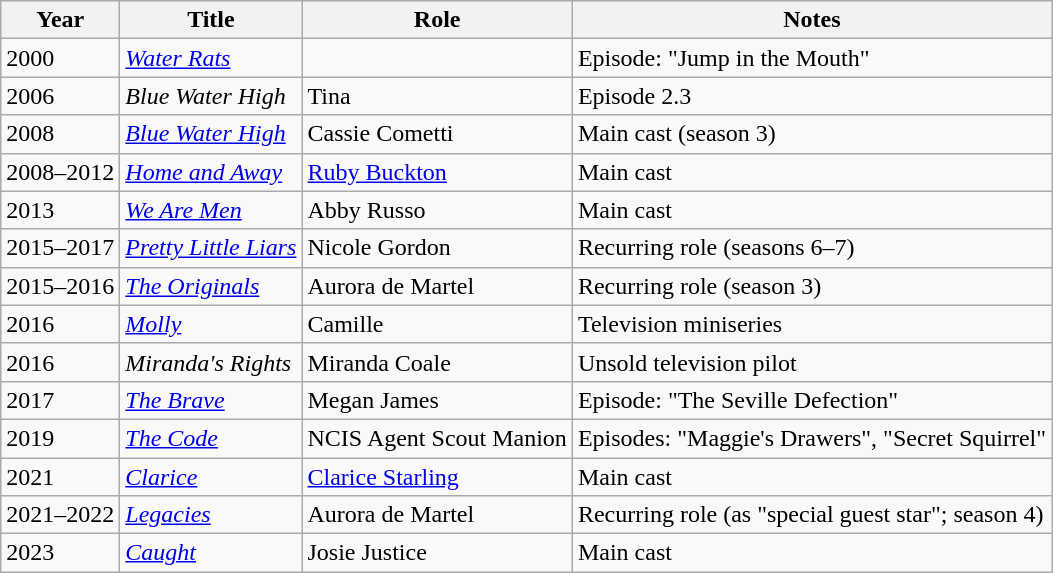<table class="wikitable">
<tr>
<th>Year</th>
<th>Title</th>
<th>Role</th>
<th>Notes</th>
</tr>
<tr>
<td>2000</td>
<td><em><a href='#'>Water Rats</a></em></td>
<td></td>
<td>Episode: "Jump in the Mouth"</td>
</tr>
<tr>
<td>2006</td>
<td><em>Blue Water High</em></td>
<td>Tina</td>
<td>Episode 2.3</td>
</tr>
<tr>
<td>2008</td>
<td><em><a href='#'>Blue Water High</a></em></td>
<td>Cassie Cometti</td>
<td>Main cast (season 3)</td>
</tr>
<tr>
<td>2008–2012</td>
<td><em><a href='#'>Home and Away</a></em></td>
<td><a href='#'>Ruby Buckton</a></td>
<td>Main cast</td>
</tr>
<tr>
<td>2013</td>
<td><em><a href='#'>We Are Men</a></em></td>
<td>Abby Russo</td>
<td>Main cast</td>
</tr>
<tr>
<td>2015–2017</td>
<td><em><a href='#'>Pretty Little Liars</a></em></td>
<td>Nicole Gordon</td>
<td>Recurring role (seasons 6–7)</td>
</tr>
<tr>
<td>2015–2016</td>
<td><em><a href='#'>The Originals</a></em></td>
<td>Aurora de Martel</td>
<td>Recurring role (season 3)</td>
</tr>
<tr>
<td>2016</td>
<td><em><a href='#'>Molly</a></em></td>
<td>Camille</td>
<td>Television miniseries</td>
</tr>
<tr>
<td>2016</td>
<td><em>Miranda's Rights</em></td>
<td>Miranda Coale</td>
<td>Unsold television pilot</td>
</tr>
<tr>
<td>2017</td>
<td><em><a href='#'>The Brave</a></em></td>
<td>Megan James</td>
<td>Episode: "The Seville Defection"</td>
</tr>
<tr>
<td>2019</td>
<td><em><a href='#'>The Code</a></em></td>
<td>NCIS Agent Scout Manion</td>
<td>Episodes: "Maggie's Drawers", "Secret Squirrel"</td>
</tr>
<tr>
<td>2021</td>
<td><em><a href='#'>Clarice</a></em></td>
<td><a href='#'>Clarice Starling</a></td>
<td>Main cast</td>
</tr>
<tr>
<td>2021–2022</td>
<td><em><a href='#'>Legacies</a></em></td>
<td>Aurora de Martel</td>
<td>Recurring role (as "special guest star"; season 4)</td>
</tr>
<tr>
<td>2023</td>
<td><em><a href='#'>Caught</a></em></td>
<td>Josie Justice</td>
<td>Main cast</td>
</tr>
</table>
